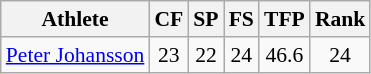<table class="wikitable" border="1" style="font-size:90%">
<tr>
<th>Athlete</th>
<th>CF</th>
<th>SP</th>
<th>FS</th>
<th>TFP</th>
<th>Rank</th>
</tr>
<tr align=center>
<td align=left><a href='#'>Peter Johansson</a></td>
<td>23</td>
<td>22</td>
<td>24</td>
<td>46.6</td>
<td>24</td>
</tr>
</table>
